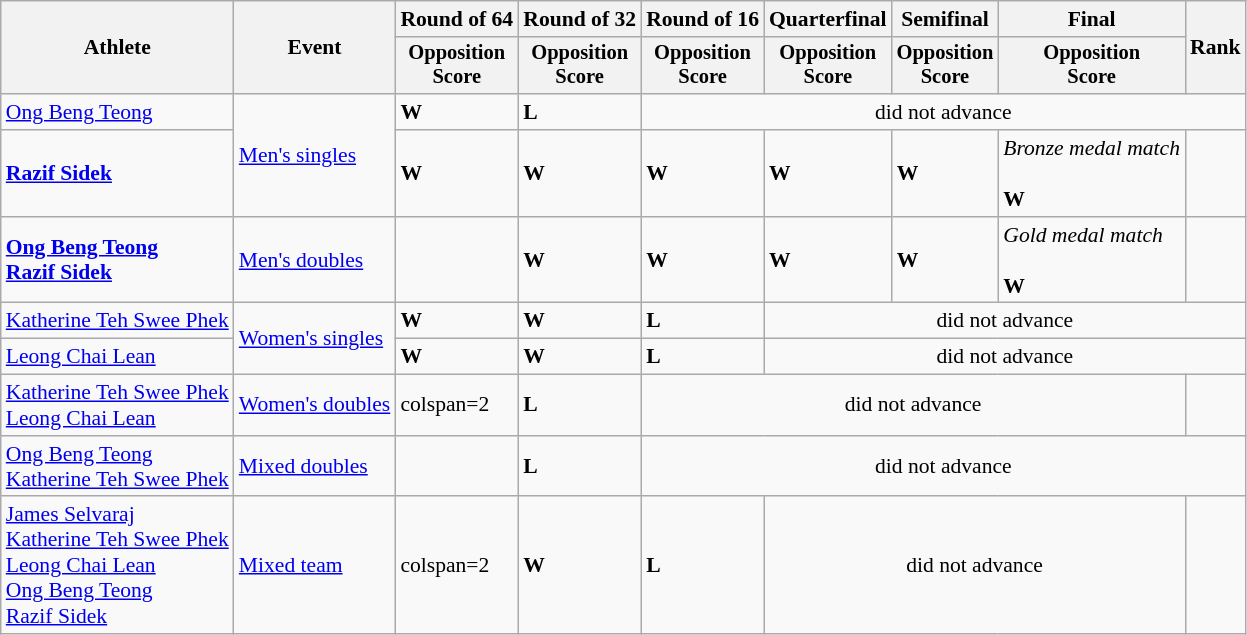<table class="wikitable" style="font-size:90%">
<tr>
<th rowspan=2>Athlete</th>
<th rowspan=2>Event</th>
<th>Round of 64</th>
<th>Round of 32</th>
<th>Round of 16</th>
<th>Quarterfinal</th>
<th>Semifinal</th>
<th>Final</th>
<th rowspan=2>Rank</th>
</tr>
<tr style="font-size:95%">
<th>Opposition<br>Score</th>
<th>Opposition<br>Score</th>
<th>Opposition<br>Score</th>
<th>Opposition<br>Score</th>
<th>Opposition<br>Score</th>
<th>Opposition<br>Score</th>
</tr>
<tr>
<td><a href='#'>Ong Beng Teong</a></td>
<td rowspan=2><a href='#'>Men's singles</a></td>
<td><strong>W</strong></td>
<td><strong>L</strong></td>
<td align=center colspan=5>did not advance</td>
</tr>
<tr>
<td><strong><a href='#'>Razif Sidek</a></strong></td>
<td><strong>W</strong></td>
<td><strong>W</strong></td>
<td><strong>W</strong></td>
<td><strong>W</strong></td>
<td><strong>W</strong></td>
<td><em>Bronze medal match</em><br><br><strong>W</strong></td>
<td align=center></td>
</tr>
<tr>
<td><strong><a href='#'>Ong Beng Teong</a><br><a href='#'>Razif Sidek</a></strong></td>
<td><a href='#'>Men's doubles</a></td>
<td></td>
<td><strong>W</strong></td>
<td><strong>W</strong></td>
<td><strong>W</strong></td>
<td><strong>W</strong></td>
<td><em>Gold medal match</em><br><br><strong>W</strong></td>
<td align=center></td>
</tr>
<tr>
<td><a href='#'>Katherine Teh Swee Phek</a></td>
<td rowspan=2><a href='#'>Women's singles</a></td>
<td><strong>W</strong></td>
<td><strong>W</strong></td>
<td><strong>L</strong></td>
<td align=center colspan=4>did not advance</td>
</tr>
<tr>
<td><a href='#'>Leong Chai Lean</a></td>
<td><strong>W</strong></td>
<td><strong>W</strong></td>
<td><strong>L</strong></td>
<td align=center colspan=4>did not advance</td>
</tr>
<tr>
<td><a href='#'>Katherine Teh Swee Phek</a><br><a href='#'>Leong Chai Lean</a></td>
<td><a href='#'>Women's doubles</a></td>
<td>colspan=2 </td>
<td><strong>L</strong></td>
<td align=center colspan=4>did not advance</td>
</tr>
<tr>
<td><a href='#'>Ong Beng Teong</a><br><a href='#'>Katherine Teh Swee Phek</a></td>
<td><a href='#'>Mixed doubles</a></td>
<td></td>
<td><strong>L</strong></td>
<td align=center colspan=5>did not advance</td>
</tr>
<tr>
<td><a href='#'>James Selvaraj</a><br><a href='#'>Katherine Teh Swee Phek</a><br><a href='#'>Leong Chai Lean</a><br><a href='#'>Ong Beng Teong</a><br><a href='#'>Razif Sidek</a></td>
<td rowspan=2><a href='#'>Mixed team</a></td>
<td>colspan=2 </td>
<td><strong>W</strong></td>
<td><strong>L</strong></td>
<td align=center colspan=3>did not advance</td>
</tr>
</table>
